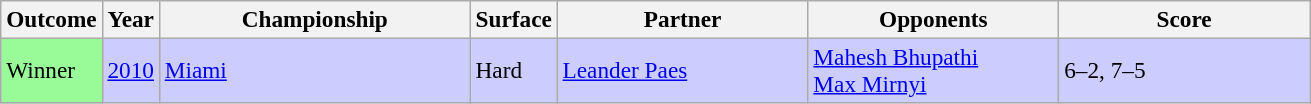<table class=wikitable style=font-size:97%>
<tr>
<th>Outcome</th>
<th>Year</th>
<th width=200>Championship</th>
<th>Surface</th>
<th width=160>Partner</th>
<th width=160>Opponents</th>
<th width=160>Score</th>
</tr>
<tr bgcolor=CCCCFF>
<td bgcolor=98fb98>Winner</td>
<td><a href='#'>2010</a></td>
<td><a href='#'>Miami</a></td>
<td>Hard</td>
<td> <a href='#'>Leander Paes</a></td>
<td> <a href='#'>Mahesh Bhupathi</a><br> <a href='#'>Max Mirnyi</a></td>
<td>6–2, 7–5</td>
</tr>
</table>
